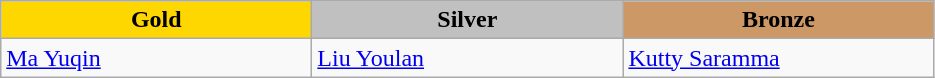<table class="wikitable" style="text-align:left">
<tr align="center">
<td width=200 bgcolor=gold><strong>Gold</strong></td>
<td width=200 bgcolor=silver><strong>Silver</strong></td>
<td width=200 bgcolor=CC9966><strong>Bronze</strong></td>
</tr>
<tr>
<td><a href='#'>Ma Yuqin</a><br><em></em></td>
<td><a href='#'>Liu Youlan</a><br><em></em></td>
<td><a href='#'>Kutty Saramma</a><br><em></em></td>
</tr>
</table>
